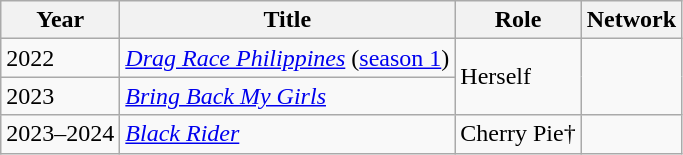<table class="wikitable sortable">
<tr>
<th>Year</th>
<th>Title</th>
<th>Role</th>
<th>Network</th>
</tr>
<tr>
<td>2022</td>
<td><em><a href='#'>Drag Race Philippines</a></em> (<a href='#'>season 1</a>)</td>
<td Rowspan="2">Herself</td>
<td Rowspan="2"></td>
</tr>
<tr>
<td>2023</td>
<td><em><a href='#'>Bring Back My Girls</a></em></td>
</tr>
<tr>
<td>2023–2024</td>
<td><em><a href='#'> Black Rider</a></em></td>
<td>Cherry Pie†</td>
<td></td>
</tr>
</table>
